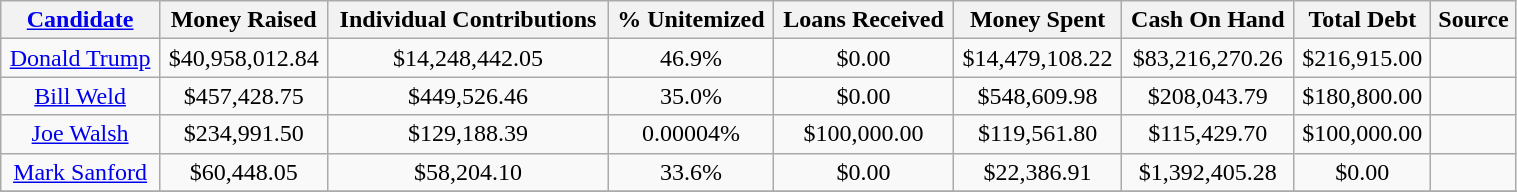<table class="sortable wikitable" style="text-align:center; width:80%;">
<tr>
<th><a href='#'>Candidate</a></th>
<th>Money Raised</th>
<th>Individual Contributions</th>
<th>% Unitemized</th>
<th>Loans Received</th>
<th>Money Spent</th>
<th>Cash On Hand</th>
<th>Total Debt</th>
<th>Source</th>
</tr>
<tr>
<td><a href='#'>Donald Trump</a></td>
<td>$40,958,012.84</td>
<td>$14,248,442.05</td>
<td>46.9%</td>
<td>$0.00</td>
<td>$14,479,108.22</td>
<td>$83,216,270.26</td>
<td>$216,915.00</td>
<td></td>
</tr>
<tr>
<td><a href='#'>Bill Weld</a></td>
<td>$457,428.75</td>
<td>$449,526.46</td>
<td>35.0%</td>
<td>$0.00</td>
<td>$548,609.98</td>
<td>$208,043.79</td>
<td>$180,800.00</td>
<td></td>
</tr>
<tr>
<td><a href='#'>Joe Walsh</a></td>
<td>$234,991.50</td>
<td>$129,188.39</td>
<td>0.00004%</td>
<td>$100,000.00</td>
<td>$119,561.80</td>
<td>$115,429.70</td>
<td>$100,000.00</td>
<td></td>
</tr>
<tr>
<td><a href='#'>Mark Sanford</a></td>
<td>$60,448.05</td>
<td>$58,204.10</td>
<td>33.6%</td>
<td>$0.00</td>
<td>$22,386.91</td>
<td>$1,392,405.28</td>
<td>$0.00</td>
<td></td>
</tr>
<tr>
</tr>
</table>
